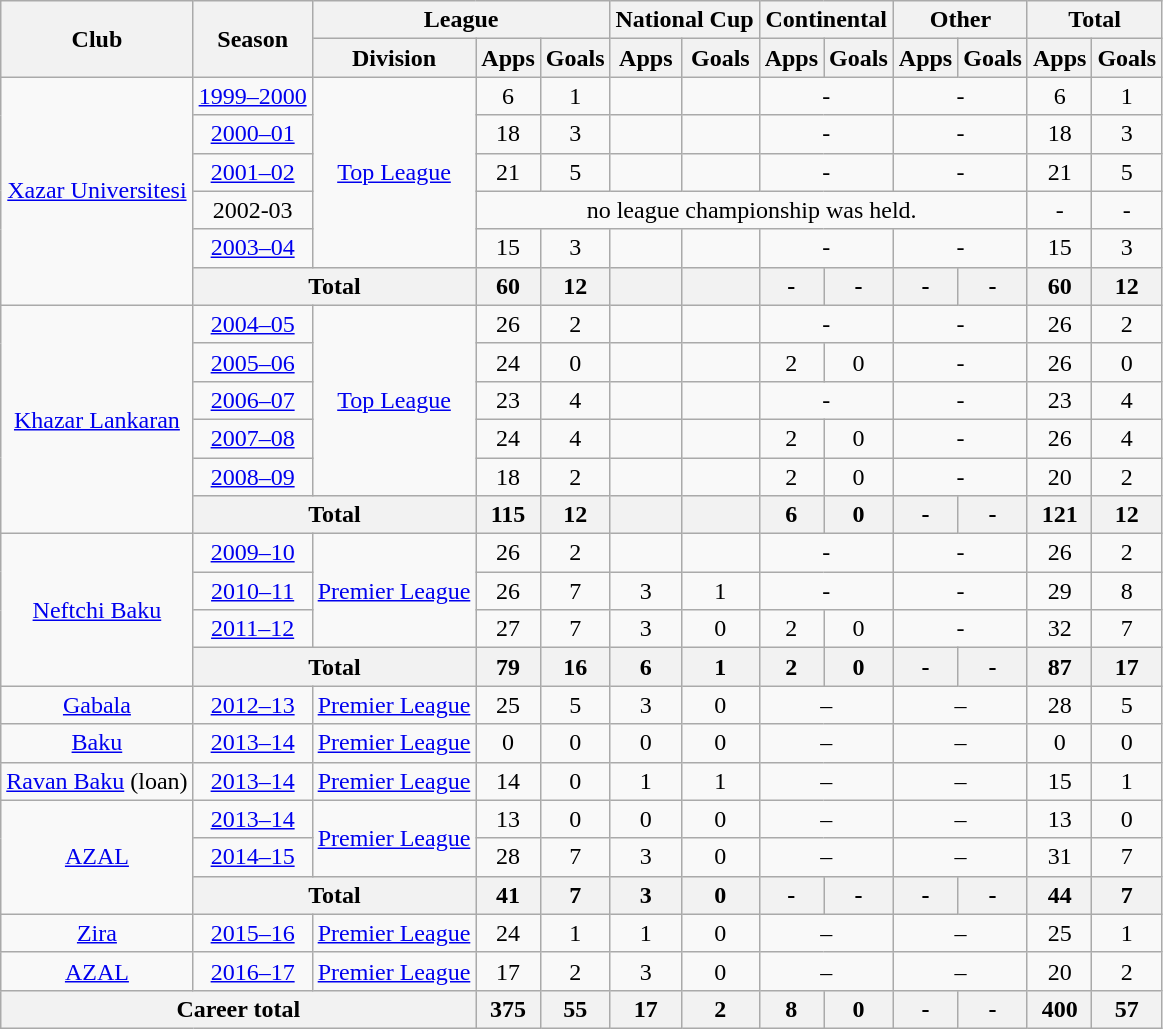<table class="wikitable" style="text-align: center;">
<tr>
<th rowspan="2">Club</th>
<th rowspan="2">Season</th>
<th colspan="3">League</th>
<th colspan="2">National Cup</th>
<th colspan="2">Continental</th>
<th colspan="2">Other</th>
<th colspan="2">Total</th>
</tr>
<tr>
<th>Division</th>
<th>Apps</th>
<th>Goals</th>
<th>Apps</th>
<th>Goals</th>
<th>Apps</th>
<th>Goals</th>
<th>Apps</th>
<th>Goals</th>
<th>Apps</th>
<th>Goals</th>
</tr>
<tr>
<td rowspan="6" valign="center"><a href='#'>Xazar Universitesi</a></td>
<td><a href='#'>1999–2000</a></td>
<td rowspan="5" valign="center"><a href='#'>Top League</a></td>
<td>6</td>
<td>1</td>
<td></td>
<td></td>
<td colspan="2">-</td>
<td colspan="2">-</td>
<td>6</td>
<td>1</td>
</tr>
<tr>
<td><a href='#'>2000–01</a></td>
<td>18</td>
<td>3</td>
<td></td>
<td></td>
<td colspan="2">-</td>
<td colspan="2">-</td>
<td>18</td>
<td>3</td>
</tr>
<tr>
<td><a href='#'>2001–02</a></td>
<td>21</td>
<td>5</td>
<td></td>
<td></td>
<td colspan="2">-</td>
<td colspan="2">-</td>
<td>21</td>
<td>5</td>
</tr>
<tr>
<td>2002-03</td>
<td colspan="8">no league championship was held.</td>
<td>-</td>
<td>-</td>
</tr>
<tr>
<td><a href='#'>2003–04</a></td>
<td>15</td>
<td>3</td>
<td></td>
<td></td>
<td colspan="2">-</td>
<td colspan="2">-</td>
<td>15</td>
<td>3</td>
</tr>
<tr>
<th colspan="2">Total</th>
<th>60</th>
<th>12</th>
<th></th>
<th></th>
<th>-</th>
<th>-</th>
<th>-</th>
<th>-</th>
<th>60</th>
<th>12</th>
</tr>
<tr>
<td rowspan="6" valign="center"><a href='#'>Khazar Lankaran</a></td>
<td><a href='#'>2004–05</a></td>
<td rowspan="5" valign="center"><a href='#'>Top League</a></td>
<td>26</td>
<td>2</td>
<td></td>
<td></td>
<td colspan="2">-</td>
<td colspan="2">-</td>
<td>26</td>
<td>2</td>
</tr>
<tr>
<td><a href='#'>2005–06</a></td>
<td>24</td>
<td>0</td>
<td></td>
<td></td>
<td>2</td>
<td>0</td>
<td colspan="2">-</td>
<td>26</td>
<td>0</td>
</tr>
<tr>
<td><a href='#'>2006–07</a></td>
<td>23</td>
<td>4</td>
<td></td>
<td></td>
<td colspan="2">-</td>
<td colspan="2">-</td>
<td>23</td>
<td>4</td>
</tr>
<tr>
<td><a href='#'>2007–08</a></td>
<td>24</td>
<td>4</td>
<td></td>
<td></td>
<td>2</td>
<td>0</td>
<td colspan="2">-</td>
<td>26</td>
<td>4</td>
</tr>
<tr>
<td><a href='#'>2008–09</a></td>
<td>18</td>
<td>2</td>
<td></td>
<td></td>
<td>2</td>
<td>0</td>
<td colspan="2">-</td>
<td>20</td>
<td>2</td>
</tr>
<tr>
<th colspan="2">Total</th>
<th>115</th>
<th>12</th>
<th></th>
<th></th>
<th>6</th>
<th>0</th>
<th>-</th>
<th>-</th>
<th>121</th>
<th>12</th>
</tr>
<tr>
<td rowspan="4" valign="center"><a href='#'>Neftchi Baku</a></td>
<td><a href='#'>2009–10</a></td>
<td rowspan="3" valign="center"><a href='#'>Premier League</a></td>
<td>26</td>
<td>2</td>
<td></td>
<td></td>
<td colspan="2">-</td>
<td colspan="2">-</td>
<td>26</td>
<td>2</td>
</tr>
<tr>
<td><a href='#'>2010–11</a></td>
<td>26</td>
<td>7</td>
<td>3</td>
<td>1</td>
<td colspan="2">-</td>
<td colspan="2">-</td>
<td>29</td>
<td>8</td>
</tr>
<tr>
<td><a href='#'>2011–12</a></td>
<td>27</td>
<td>7</td>
<td>3</td>
<td>0</td>
<td>2</td>
<td>0</td>
<td colspan="2">-</td>
<td>32</td>
<td>7</td>
</tr>
<tr>
<th colspan="2">Total</th>
<th>79</th>
<th>16</th>
<th>6</th>
<th>1</th>
<th>2</th>
<th>0</th>
<th>-</th>
<th>-</th>
<th>87</th>
<th>17</th>
</tr>
<tr>
<td valign="center"><a href='#'>Gabala</a></td>
<td><a href='#'>2012–13</a></td>
<td><a href='#'>Premier League</a></td>
<td>25</td>
<td>5</td>
<td>3</td>
<td>0</td>
<td colspan="2">–</td>
<td colspan="2">–</td>
<td>28</td>
<td>5</td>
</tr>
<tr>
<td valign="center"><a href='#'>Baku</a></td>
<td><a href='#'>2013–14</a></td>
<td><a href='#'>Premier League</a></td>
<td>0</td>
<td>0</td>
<td>0</td>
<td>0</td>
<td colspan="2">–</td>
<td colspan="2">–</td>
<td>0</td>
<td>0</td>
</tr>
<tr>
<td valign="center"><a href='#'>Ravan Baku</a> (loan)</td>
<td><a href='#'>2013–14</a></td>
<td><a href='#'>Premier League</a></td>
<td>14</td>
<td>0</td>
<td>1</td>
<td>1</td>
<td colspan="2">–</td>
<td colspan="2">–</td>
<td>15</td>
<td>1</td>
</tr>
<tr>
<td rowspan="3" valign="center"><a href='#'>AZAL</a></td>
<td><a href='#'>2013–14</a></td>
<td rowspan="2" valign="center"><a href='#'>Premier League</a></td>
<td>13</td>
<td>0</td>
<td>0</td>
<td>0</td>
<td colspan="2">–</td>
<td colspan="2">–</td>
<td>13</td>
<td>0</td>
</tr>
<tr>
<td><a href='#'>2014–15</a></td>
<td>28</td>
<td>7</td>
<td>3</td>
<td>0</td>
<td colspan="2">–</td>
<td colspan="2">–</td>
<td>31</td>
<td>7</td>
</tr>
<tr>
<th colspan="2">Total</th>
<th>41</th>
<th>7</th>
<th>3</th>
<th>0</th>
<th>-</th>
<th>-</th>
<th>-</th>
<th>-</th>
<th>44</th>
<th>7</th>
</tr>
<tr>
<td valign="center"><a href='#'>Zira</a></td>
<td><a href='#'>2015–16</a></td>
<td><a href='#'>Premier League</a></td>
<td>24</td>
<td>1</td>
<td>1</td>
<td>0</td>
<td colspan="2">–</td>
<td colspan="2">–</td>
<td>25</td>
<td>1</td>
</tr>
<tr>
<td valign="center"><a href='#'>AZAL</a></td>
<td><a href='#'>2016–17</a></td>
<td><a href='#'>Premier League</a></td>
<td>17</td>
<td>2</td>
<td>3</td>
<td>0</td>
<td colspan="2">–</td>
<td colspan="2">–</td>
<td>20</td>
<td>2</td>
</tr>
<tr>
<th colspan="3">Career total</th>
<th>375</th>
<th>55</th>
<th>17</th>
<th>2</th>
<th>8</th>
<th>0</th>
<th>-</th>
<th>-</th>
<th>400</th>
<th>57</th>
</tr>
</table>
